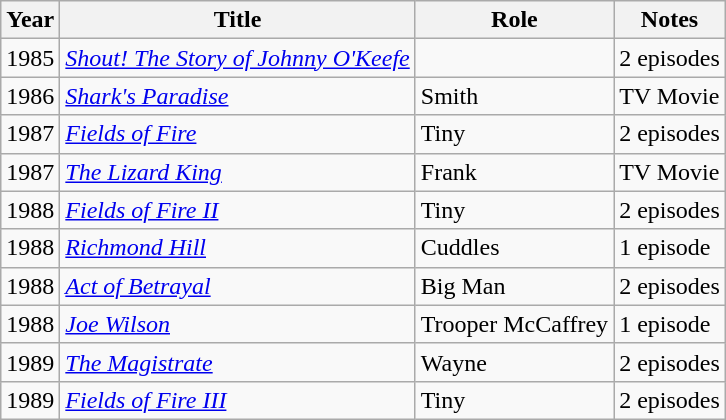<table class="wikitable sortable">
<tr>
<th>Year</th>
<th>Title</th>
<th>Role</th>
<th>Notes</th>
</tr>
<tr>
<td>1985</td>
<td><em><a href='#'>Shout! The Story of Johnny O'Keefe</a></em></td>
<td></td>
<td>2 episodes</td>
</tr>
<tr>
<td>1986</td>
<td><em><a href='#'>Shark's Paradise</a></em></td>
<td>Smith</td>
<td>TV Movie</td>
</tr>
<tr>
<td>1987</td>
<td><em><a href='#'>Fields of Fire</a></em></td>
<td>Tiny</td>
<td>2 episodes</td>
</tr>
<tr>
<td>1987</td>
<td><em><a href='#'>The Lizard King</a></em></td>
<td>Frank</td>
<td>TV Movie</td>
</tr>
<tr>
<td>1988</td>
<td><em><a href='#'>Fields of Fire II</a></em></td>
<td>Tiny</td>
<td>2 episodes</td>
</tr>
<tr>
<td>1988</td>
<td><em><a href='#'>Richmond Hill</a></em></td>
<td>Cuddles</td>
<td>1 episode</td>
</tr>
<tr>
<td>1988</td>
<td><em><a href='#'>Act of Betrayal</a></em></td>
<td>Big Man</td>
<td>2 episodes</td>
</tr>
<tr>
<td>1988</td>
<td><em><a href='#'>Joe Wilson</a></em></td>
<td>Trooper McCaffrey</td>
<td>1 episode</td>
</tr>
<tr>
<td>1989</td>
<td><em><a href='#'>The Magistrate</a></em></td>
<td>Wayne</td>
<td>2 episodes</td>
</tr>
<tr>
<td>1989</td>
<td><em><a href='#'>Fields of Fire III</a></em></td>
<td>Tiny</td>
<td>2 episodes</td>
</tr>
</table>
